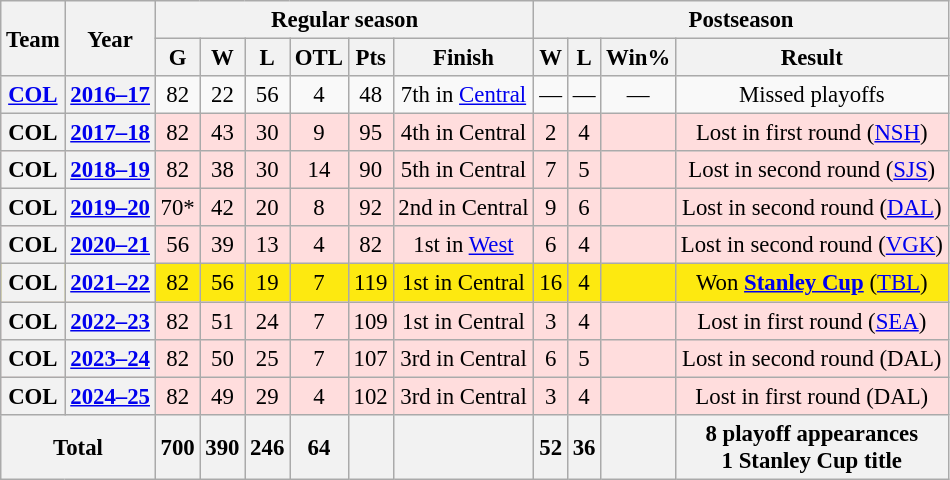<table class="wikitable" style="font-size:95%; text-align:center;">
<tr>
<th rowspan="2">Team</th>
<th rowspan="2">Year</th>
<th colspan="6">Regular season</th>
<th colspan="5">Postseason</th>
</tr>
<tr>
<th>G</th>
<th>W</th>
<th>L</th>
<th>OTL</th>
<th>Pts</th>
<th>Finish</th>
<th>W</th>
<th>L</th>
<th>Win%</th>
<th>Result</th>
</tr>
<tr>
<th><a href='#'>COL</a></th>
<th><a href='#'>2016–17</a></th>
<td>82</td>
<td>22</td>
<td>56</td>
<td>4</td>
<td>48</td>
<td>7th in <a href='#'>Central</a></td>
<td>—</td>
<td>—</td>
<td>—</td>
<td>Missed playoffs</td>
</tr>
<tr style="background:#fdd;">
<th>COL</th>
<th><a href='#'>2017–18</a></th>
<td>82</td>
<td>43</td>
<td>30</td>
<td>9</td>
<td>95</td>
<td>4th in Central</td>
<td>2</td>
<td>4</td>
<td></td>
<td>Lost in first round (<a href='#'>NSH</a>)</td>
</tr>
<tr style="background:#fdd;">
<th>COL</th>
<th><a href='#'>2018–19</a></th>
<td>82</td>
<td>38</td>
<td>30</td>
<td>14</td>
<td>90</td>
<td>5th in Central</td>
<td>7</td>
<td>5</td>
<td></td>
<td>Lost in second round (<a href='#'>SJS</a>)</td>
</tr>
<tr style="background:#fdd;">
<th>COL</th>
<th><a href='#'>2019–20</a></th>
<td>70*</td>
<td>42</td>
<td>20</td>
<td>8</td>
<td>92</td>
<td>2nd in Central</td>
<td>9</td>
<td>6</td>
<td></td>
<td>Lost in second round (<a href='#'>DAL</a>)</td>
</tr>
<tr style="background:#fdd;">
<th>COL</th>
<th><a href='#'>2020–21</a></th>
<td>56</td>
<td>39</td>
<td>13</td>
<td>4</td>
<td>82</td>
<td>1st in <a href='#'>West</a></td>
<td>6</td>
<td>4</td>
<td></td>
<td>Lost in second round (<a href='#'>VGK</a>)</td>
</tr>
<tr style="background:#FDE910;">
<th>COL</th>
<th><a href='#'>2021–22</a></th>
<td>82</td>
<td>56</td>
<td>19</td>
<td>7</td>
<td>119</td>
<td>1st in Central</td>
<td>16</td>
<td>4</td>
<td></td>
<td>Won <strong><a href='#'>Stanley Cup</a></strong> (<a href='#'>TBL</a>)</td>
</tr>
<tr style="background:#fdd;">
<th>COL</th>
<th><a href='#'>2022–23</a></th>
<td>82</td>
<td>51</td>
<td>24</td>
<td>7</td>
<td>109</td>
<td>1st in Central</td>
<td>3</td>
<td>4</td>
<td></td>
<td>Lost in first round (<a href='#'>SEA</a>)</td>
</tr>
<tr style="background:#fdd;">
<th>COL</th>
<th><a href='#'>2023–24</a></th>
<td>82</td>
<td>50</td>
<td>25</td>
<td>7</td>
<td>107</td>
<td>3rd in Central</td>
<td>6</td>
<td>5</td>
<td></td>
<td>Lost in second round (DAL)</td>
</tr>
<tr style="background:#fdd;">
<th>COL</th>
<th><a href='#'>2024–25</a></th>
<td>82</td>
<td>49</td>
<td>29</td>
<td>4</td>
<td>102</td>
<td>3rd in Central</td>
<td>3</td>
<td>4</td>
<td></td>
<td>Lost in first round (DAL)</td>
</tr>
<tr>
<th colspan="2">Total</th>
<th>700</th>
<th>390</th>
<th>246</th>
<th>64</th>
<th> </th>
<th> </th>
<th>52</th>
<th>36</th>
<th></th>
<th>8 playoff appearances<br>1 Stanley Cup title</th>
</tr>
</table>
